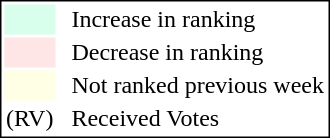<table style="border:1px solid black;">
<tr>
<td style="background:#D8FFEB; width:20px;"></td>
<td> </td>
<td>Increase in ranking</td>
</tr>
<tr>
<td style="background:#FFE6E6; width:20px;"></td>
<td> </td>
<td>Decrease in ranking</td>
</tr>
<tr>
<td style="background:#FFFFE6; width:20px;"></td>
<td> </td>
<td>Not ranked previous week</td>
</tr>
<tr>
<td>(RV)</td>
<td> </td>
<td>Received Votes</td>
</tr>
</table>
